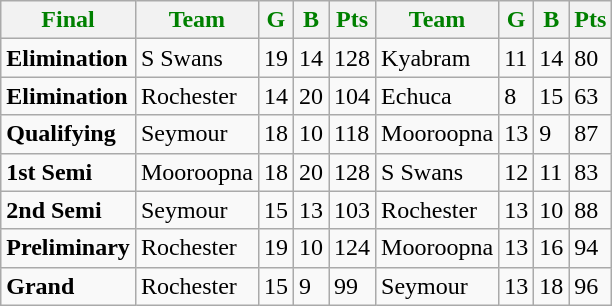<table class="wikitable">
<tr>
<th style="color:green">Final</th>
<th style="color:green">Team</th>
<th style="color:green">G</th>
<th style="color:green">B</th>
<th style="color:green">Pts</th>
<th style="color:green">Team</th>
<th style="color:green">G</th>
<th style="color:green">B</th>
<th style="color:green">Pts</th>
</tr>
<tr>
<td><strong>Elimination</strong></td>
<td>S Swans</td>
<td>19</td>
<td>14</td>
<td>128</td>
<td>Kyabram</td>
<td>11</td>
<td>14</td>
<td>80</td>
</tr>
<tr>
<td><strong>Elimination</strong></td>
<td>Rochester</td>
<td>14</td>
<td>20</td>
<td>104</td>
<td>Echuca</td>
<td>8</td>
<td>15</td>
<td>63</td>
</tr>
<tr>
<td><strong>Qualifying</strong></td>
<td>Seymour</td>
<td>18</td>
<td>10</td>
<td>118</td>
<td>Mooroopna</td>
<td>13</td>
<td>9</td>
<td>87</td>
</tr>
<tr>
<td><strong>1st Semi</strong></td>
<td>Mooroopna</td>
<td>18</td>
<td>20</td>
<td>128</td>
<td>S Swans</td>
<td>12</td>
<td>11</td>
<td>83</td>
</tr>
<tr>
<td><strong>2nd Semi</strong></td>
<td>Seymour</td>
<td>15</td>
<td>13</td>
<td>103</td>
<td>Rochester</td>
<td>13</td>
<td>10</td>
<td>88</td>
</tr>
<tr>
<td><strong>Preliminary</strong></td>
<td>Rochester</td>
<td>19</td>
<td>10</td>
<td>124</td>
<td>Mooroopna</td>
<td>13</td>
<td>16</td>
<td>94</td>
</tr>
<tr>
<td><strong>Grand</strong></td>
<td>Rochester</td>
<td>15</td>
<td>9</td>
<td>99</td>
<td>Seymour</td>
<td>13</td>
<td>18</td>
<td>96</td>
</tr>
</table>
